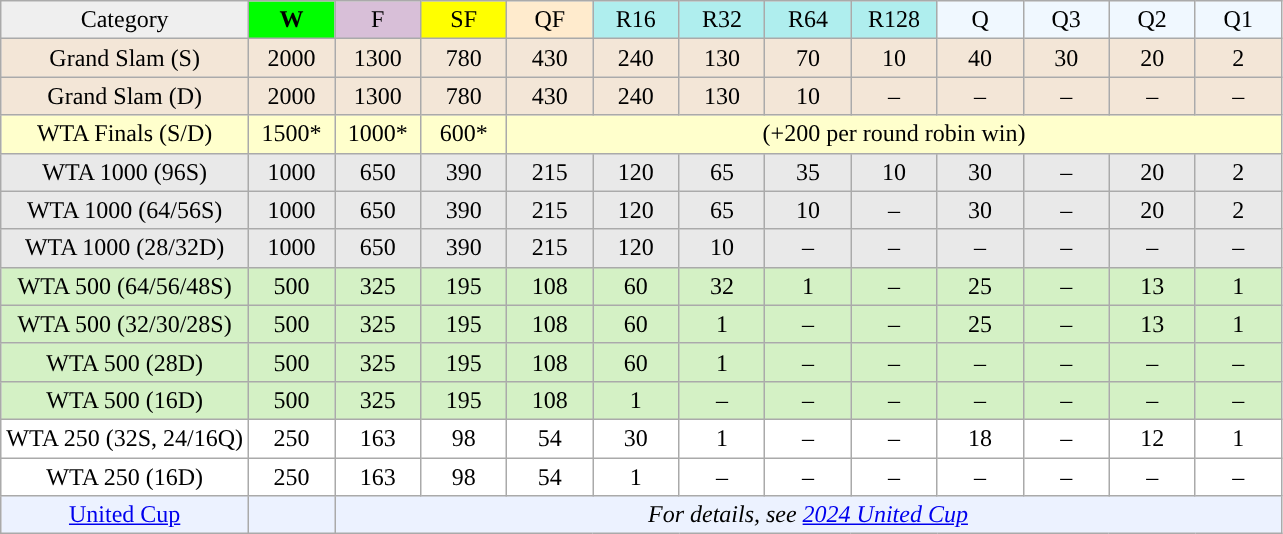<table class="wikitable" style=text-align:center>
<tr>
<td style="background:#efefef;">Category</td>
<td style="width:50px; background:lime;"><strong>W</strong></td>
<td style="width:50px; background:thistle;">F</td>
<td style="width:50px; background:#ff0;">SF</td>
<td style="width:50px; background:#ffebcd;">QF</td>
<td style="width:50px; background:#afeeee;">R16</td>
<td style="width:50px; background:#afeeee;">R32</td>
<td style="width:50px; background:#afeeee;">R64</td>
<td style="width:50px; background:#afeeee;">R128</td>
<td style="width:50px; background:#f0f8ff;">Q</td>
<td style="width:50px; background:#f0f8ff;">Q3</td>
<td style="width:50px; background:#f0f8ff;">Q2</td>
<td style="width:50px; background:#f0f8ff;">Q1</td>
</tr>
<tr style="background:#F3E6D7;">
<td>Grand Slam (S)</td>
<td>2000</td>
<td>1300</td>
<td>780</td>
<td>430</td>
<td>240</td>
<td>130</td>
<td>70</td>
<td>10</td>
<td>40</td>
<td>30</td>
<td>20</td>
<td>2</td>
</tr>
<tr style="background:#F3E6D7;">
<td>Grand Slam (D)</td>
<td>2000</td>
<td>1300</td>
<td>780</td>
<td>430</td>
<td>240</td>
<td>130</td>
<td>10</td>
<td>–</td>
<td>–</td>
<td>–</td>
<td>–</td>
<td>–</td>
</tr>
<tr style="background:#ffc;">
<td>WTA Finals (S/D)</td>
<td>1500*</td>
<td>1000*</td>
<td>600*</td>
<td colspan="9" style="text-align:center">(+200 per round robin win)</td>
</tr>
<tr style="background:#e9e9e9;">
<td>WTA 1000 (96S)</td>
<td>1000</td>
<td>650</td>
<td>390</td>
<td>215</td>
<td>120</td>
<td>65</td>
<td>35</td>
<td>10</td>
<td>30</td>
<td>–</td>
<td>20</td>
<td>2</td>
</tr>
<tr style="background:#e9e9e9;">
<td>WTA 1000 (64/56S)</td>
<td>1000</td>
<td>650</td>
<td>390</td>
<td>215</td>
<td>120</td>
<td>65</td>
<td>10</td>
<td>–</td>
<td>30</td>
<td>–</td>
<td>20</td>
<td>2</td>
</tr>
<tr style="background:#e9e9e9;">
<td>WTA 1000 (28/32D)</td>
<td>1000</td>
<td>650</td>
<td>390</td>
<td>215</td>
<td>120</td>
<td>10</td>
<td>–</td>
<td>–</td>
<td>–</td>
<td>–</td>
<td>–</td>
<td>–</td>
</tr>
<tr style="background:#D4F1C5;">
<td>WTA 500 (64/56/48S)</td>
<td>500</td>
<td>325</td>
<td>195</td>
<td>108</td>
<td>60</td>
<td>32</td>
<td>1</td>
<td>–</td>
<td>25</td>
<td>–</td>
<td>13</td>
<td>1</td>
</tr>
<tr style="background:#D4F1C5;">
<td>WTA 500 (32/30/28S)</td>
<td>500</td>
<td>325</td>
<td>195</td>
<td>108</td>
<td>60</td>
<td>1</td>
<td>–</td>
<td>–</td>
<td>25</td>
<td>–</td>
<td>13</td>
<td>1</td>
</tr>
<tr style="background:#D4F1C5;">
<td>WTA 500 (28D)</td>
<td>500</td>
<td>325</td>
<td>195</td>
<td>108</td>
<td>60</td>
<td>1</td>
<td>–</td>
<td>–</td>
<td>–</td>
<td>–</td>
<td>–</td>
<td>–</td>
</tr>
<tr style="background:#D4F1C5;">
<td>WTA 500 (16D)</td>
<td>500</td>
<td>325</td>
<td>195</td>
<td>108</td>
<td>1</td>
<td>–</td>
<td>–</td>
<td>–</td>
<td>–</td>
<td>–</td>
<td>–</td>
<td>–</td>
</tr>
<tr style="background:#fff;">
<td>WTA 250 (32S, 24/16Q)</td>
<td>250</td>
<td>163</td>
<td>98</td>
<td>54</td>
<td>30</td>
<td>1</td>
<td>–</td>
<td>–</td>
<td>18</td>
<td>–</td>
<td>12</td>
<td>1</td>
</tr>
<tr style="background:#fff;">
<td>WTA 250 (16D)</td>
<td>250</td>
<td>163</td>
<td>98</td>
<td>54</td>
<td>1</td>
<td>–</td>
<td>–</td>
<td>–</td>
<td>–</td>
<td>–</td>
<td>–</td>
<td>–</td>
</tr>
<tr style="background:#ecf2ff;">
<td><a href='#'>United Cup</a></td>
<td></td>
<td colspan="11"><em>For details, see <a href='#'>2024 United Cup</a></em></td>
</tr>
</table>
